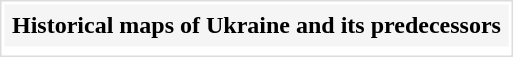<table class="collapsible collapsed" style="border:1px solid #ddd; float:center; margin:5px 5px 0 0;">
<tr>
<th style="background:#f5f5f5; padding:5px;"><span>Historical maps of Ukraine and its predecessors</span></th>
</tr>
<tr>
<td></td>
</tr>
</table>
